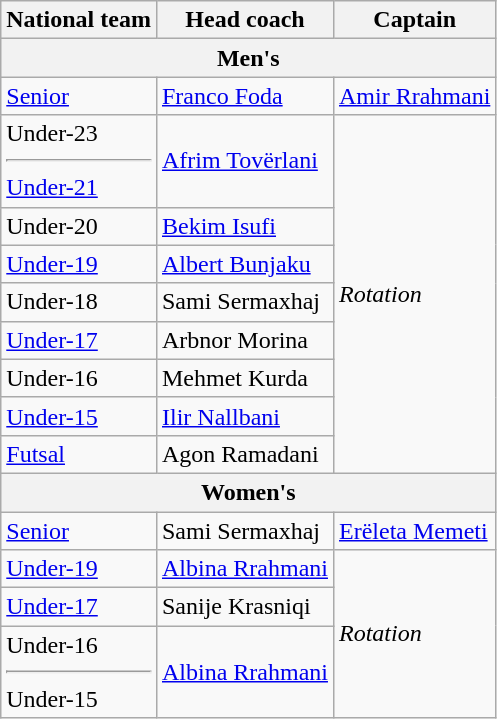<table class="wikitable">
<tr>
<th>National team</th>
<th>Head coach</th>
<th>Captain</th>
</tr>
<tr>
<th colspan="3">Men's</th>
</tr>
<tr>
<td><a href='#'>Senior</a></td>
<td> <a href='#'>Franco Foda</a></td>
<td><a href='#'>Amir Rrahmani</a></td>
</tr>
<tr>
<td>Under-23<hr><a href='#'>Under-21</a></td>
<td> <a href='#'>Afrim Tovërlani</a></td>
<td rowspan="8"><em>Rotation</em></td>
</tr>
<tr>
<td>Under-20</td>
<td> <a href='#'>Bekim Isufi</a></td>
</tr>
<tr>
<td><a href='#'>Under-19</a></td>
<td> <a href='#'>Albert Bunjaku</a></td>
</tr>
<tr>
<td>Under-18</td>
<td> Sami Sermaxhaj</td>
</tr>
<tr>
<td><a href='#'>Under-17</a></td>
<td> Arbnor Morina</td>
</tr>
<tr>
<td>Under-16</td>
<td> Mehmet Kurda</td>
</tr>
<tr>
<td><a href='#'>Under-15</a></td>
<td> <a href='#'>Ilir Nallbani</a></td>
</tr>
<tr>
<td><a href='#'>Futsal</a></td>
<td> Agon Ramadani</td>
</tr>
<tr>
<th colspan="3">Women's</th>
</tr>
<tr>
<td><a href='#'>Senior</a></td>
<td> Sami Sermaxhaj</td>
<td><a href='#'>Erëleta Memeti</a></td>
</tr>
<tr>
<td><a href='#'>Under-19</a></td>
<td> <a href='#'>Albina Rrahmani</a></td>
<td rowspan="3"><em>Rotation</em></td>
</tr>
<tr>
<td><a href='#'>Under-17</a></td>
<td> Sanije Krasniqi</td>
</tr>
<tr>
<td>Under-16<hr>Under-15</td>
<td> <a href='#'>Albina Rrahmani</a></td>
</tr>
</table>
